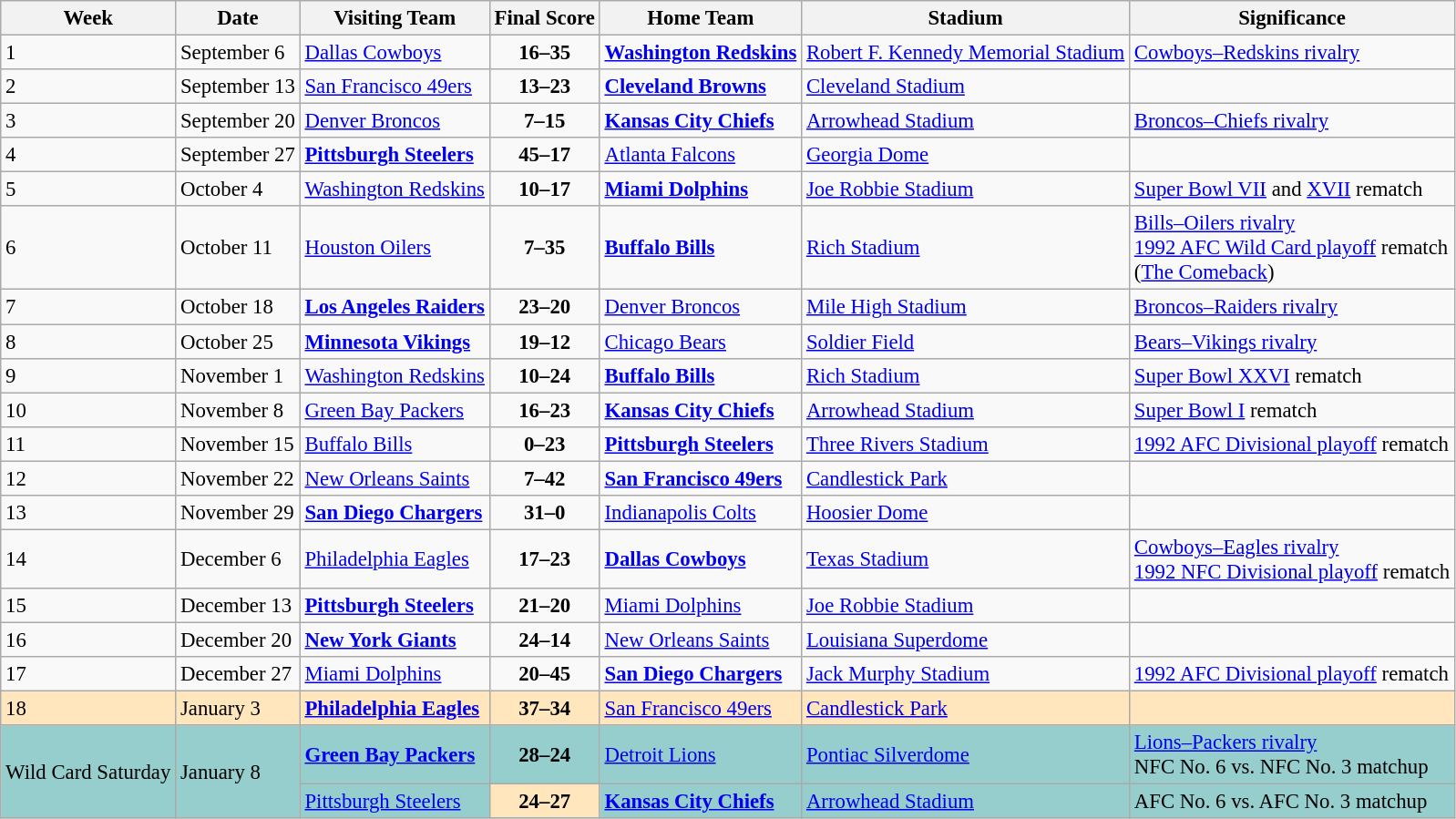<table class="wikitable" style= "font-size: 95%;">
<tr>
<th>Week</th>
<th>Date</th>
<th>Visiting Team</th>
<th>Final Score</th>
<th>Home Team</th>
<th>Stadium</th>
<th>Significance</th>
</tr>
<tr>
<td>1</td>
<td>September 6</td>
<td><a href='#'>Dallas Cowboys</a></td>
<td align="center"><strong>16–35</strong></td>
<td><strong><a href='#'>Washington Redskins</a></strong></td>
<td><a href='#'>Robert F. Kennedy Memorial Stadium</a></td>
<td><a href='#'>Cowboys–Redskins rivalry</a></td>
</tr>
<tr>
<td>2</td>
<td>September 13</td>
<td><a href='#'>San Francisco 49ers</a></td>
<td align="center"><strong>13–23</strong></td>
<td><strong><a href='#'>Cleveland Browns</a></strong></td>
<td><a href='#'>Cleveland Stadium</a></td>
<td></td>
</tr>
<tr>
<td>3</td>
<td>September 20</td>
<td><a href='#'>Denver Broncos</a></td>
<td align="center"><strong>7–15</strong></td>
<td><strong><a href='#'>Kansas City Chiefs</a></strong></td>
<td><a href='#'>Arrowhead Stadium</a></td>
<td><a href='#'>Broncos–Chiefs rivalry</a></td>
</tr>
<tr>
<td>4</td>
<td>September 27</td>
<td><strong><a href='#'>Pittsburgh Steelers</a></strong></td>
<td align="center"><strong>45–17</strong></td>
<td><a href='#'>Atlanta Falcons</a></td>
<td><a href='#'>Georgia Dome</a></td>
<td></td>
</tr>
<tr>
<td>5</td>
<td>October 4</td>
<td><a href='#'>Washington Redskins</a></td>
<td align="center"><strong>10–17</strong></td>
<td><strong><a href='#'>Miami Dolphins</a></strong></td>
<td><a href='#'>Joe Robbie Stadium</a></td>
<td><a href='#'>Super Bowl VII</a> and <a href='#'>XVII</a> rematch</td>
</tr>
<tr>
<td>6</td>
<td>October 11</td>
<td><a href='#'>Houston Oilers</a></td>
<td align="center"><strong>7–35</strong></td>
<td><strong><a href='#'>Buffalo Bills</a></strong></td>
<td><a href='#'>Rich Stadium</a></td>
<td><a href='#'>Bills–Oilers rivalry</a><br><a href='#'>1992 AFC Wild Card playoff</a> rematch<br>(<a href='#'>The Comeback</a>)</td>
</tr>
<tr>
<td>7</td>
<td>October 18</td>
<td><strong><a href='#'>Los Angeles Raiders</a></strong></td>
<td align="center"><strong>23–20</strong></td>
<td><a href='#'>Denver Broncos</a></td>
<td><a href='#'>Mile High Stadium</a></td>
<td><a href='#'>Broncos–Raiders rivalry</a></td>
</tr>
<tr>
<td>8</td>
<td>October 25</td>
<td><strong><a href='#'>Minnesota Vikings</a></strong></td>
<td align="center"><strong>19–12</strong></td>
<td><a href='#'>Chicago Bears</a></td>
<td><a href='#'>Soldier Field</a></td>
<td><a href='#'>Bears–Vikings rivalry</a></td>
</tr>
<tr>
<td>9</td>
<td>November 1</td>
<td><a href='#'>Washington Redskins</a></td>
<td align="center"><strong>10–24</strong></td>
<td><strong><a href='#'>Buffalo Bills</a></strong></td>
<td><a href='#'>Rich Stadium</a></td>
<td><a href='#'>Super Bowl XXVI</a> rematch</td>
</tr>
<tr>
<td>10</td>
<td>November 8</td>
<td><a href='#'>Green Bay Packers</a></td>
<td align="center"><strong>16–23</strong></td>
<td><strong><a href='#'>Kansas City Chiefs</a></strong></td>
<td><a href='#'>Arrowhead Stadium</a></td>
<td><a href='#'>Super Bowl I</a> rematch</td>
</tr>
<tr>
<td>11</td>
<td>November 15</td>
<td><a href='#'>Buffalo Bills</a></td>
<td align="center"><strong>0–23</strong></td>
<td><strong><a href='#'>Pittsburgh Steelers</a></strong></td>
<td><a href='#'>Three Rivers Stadium</a></td>
<td><a href='#'>1992 AFC Divisional playoff</a> rematch</td>
</tr>
<tr>
<td>12</td>
<td>November 22</td>
<td><a href='#'>New Orleans Saints</a></td>
<td align="center"><strong>7–42</strong></td>
<td><strong><a href='#'>San Francisco 49ers</a></strong></td>
<td><a href='#'>Candlestick Park</a></td>
<td></td>
</tr>
<tr>
<td>13</td>
<td>November 29</td>
<td><strong><a href='#'>San Diego Chargers</a></strong></td>
<td align="center"><strong>31–0</strong></td>
<td><a href='#'>Indianapolis Colts</a></td>
<td><a href='#'>Hoosier Dome</a></td>
<td></td>
</tr>
<tr>
<td>14</td>
<td>December 6</td>
<td><a href='#'>Philadelphia Eagles</a></td>
<td align="center"><strong>17–23</strong></td>
<td><strong><a href='#'>Dallas Cowboys</a></strong></td>
<td><a href='#'>Texas Stadium</a></td>
<td><a href='#'>Cowboys–Eagles rivalry</a><br><a href='#'>1992 NFC Divisional playoff</a> rematch</td>
</tr>
<tr>
<td>15</td>
<td>December 13</td>
<td><strong><a href='#'>Pittsburgh Steelers</a></strong></td>
<td align="center"><strong>21–20</strong></td>
<td><a href='#'>Miami Dolphins</a></td>
<td><a href='#'>Joe Robbie Stadium</a></td>
<td></td>
</tr>
<tr>
<td>16</td>
<td>December 20</td>
<td><strong><a href='#'>New York Giants</a></strong></td>
<td align="center"><strong>24–14</strong></td>
<td><a href='#'>New Orleans Saints</a></td>
<td><a href='#'>Louisiana Superdome</a></td>
<td></td>
</tr>
<tr>
<td>17</td>
<td>December 27</td>
<td><a href='#'>Miami Dolphins</a></td>
<td align="center"><strong>20–45</strong></td>
<td><strong><a href='#'>San Diego Chargers</a></strong></td>
<td><a href='#'>Jack Murphy Stadium</a></td>
<td><a href='#'>1992 AFC Divisional playoff</a> rematch</td>
</tr>
<tr bgcolor="#FFE6BD">
<td>18</td>
<td>January 3</td>
<td><strong><a href='#'>Philadelphia Eagles</a></strong></td>
<td align="center"><strong>37–34</strong></td>
<td><a href='#'>San Francisco 49ers</a></td>
<td><a href='#'>Candlestick Park</a></td>
<td></td>
</tr>
<tr bgcolor="#96CDCD">
<td rowspan="2">Wild Card Saturday</td>
<td rowspan="2">January 8</td>
<td><strong><a href='#'>Green Bay Packers</a></strong></td>
<td align="center"><strong>28–24</strong></td>
<td><a href='#'>Detroit Lions</a></td>
<td><a href='#'>Pontiac Silverdome</a></td>
<td><a href='#'>Lions–Packers rivalry</a><br>NFC No. 6 vs. NFC No. 3 matchup</td>
</tr>
<tr bgcolor="#96CDCD">
<td><a href='#'>Pittsburgh Steelers</a></td>
<td align="center" bgcolor="#FFE6BD"><strong>24–27</strong></td>
<td><strong><a href='#'>Kansas City Chiefs</a></strong></td>
<td><a href='#'>Arrowhead Stadium</a></td>
<td>AFC No. 6 vs. AFC No. 3 matchup</td>
</tr>
</table>
